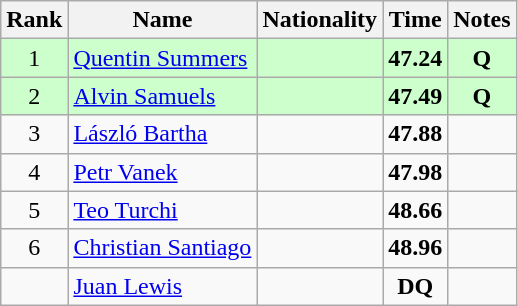<table class="wikitable sortable" style="text-align:center">
<tr>
<th>Rank</th>
<th>Name</th>
<th>Nationality</th>
<th>Time</th>
<th>Notes</th>
</tr>
<tr bgcolor=ccffcc>
<td>1</td>
<td align=left><a href='#'>Quentin Summers</a></td>
<td align=left></td>
<td><strong>47.24</strong></td>
<td><strong>Q</strong></td>
</tr>
<tr bgcolor=ccffcc>
<td>2</td>
<td align=left><a href='#'>Alvin Samuels</a></td>
<td align=left></td>
<td><strong>47.49</strong></td>
<td><strong>Q</strong></td>
</tr>
<tr>
<td>3</td>
<td align=left><a href='#'>László Bartha</a></td>
<td align=left></td>
<td><strong>47.88</strong></td>
<td></td>
</tr>
<tr>
<td>4</td>
<td align=left><a href='#'>Petr Vanek</a></td>
<td align=left></td>
<td><strong>47.98</strong></td>
<td></td>
</tr>
<tr>
<td>5</td>
<td align=left><a href='#'>Teo Turchi</a></td>
<td align=left></td>
<td><strong>48.66</strong></td>
<td></td>
</tr>
<tr>
<td>6</td>
<td align=left><a href='#'>Christian Santiago</a></td>
<td align=left></td>
<td><strong>48.96</strong></td>
<td></td>
</tr>
<tr>
<td></td>
<td align=left><a href='#'>Juan Lewis</a></td>
<td align=left></td>
<td><strong>DQ</strong></td>
<td></td>
</tr>
</table>
